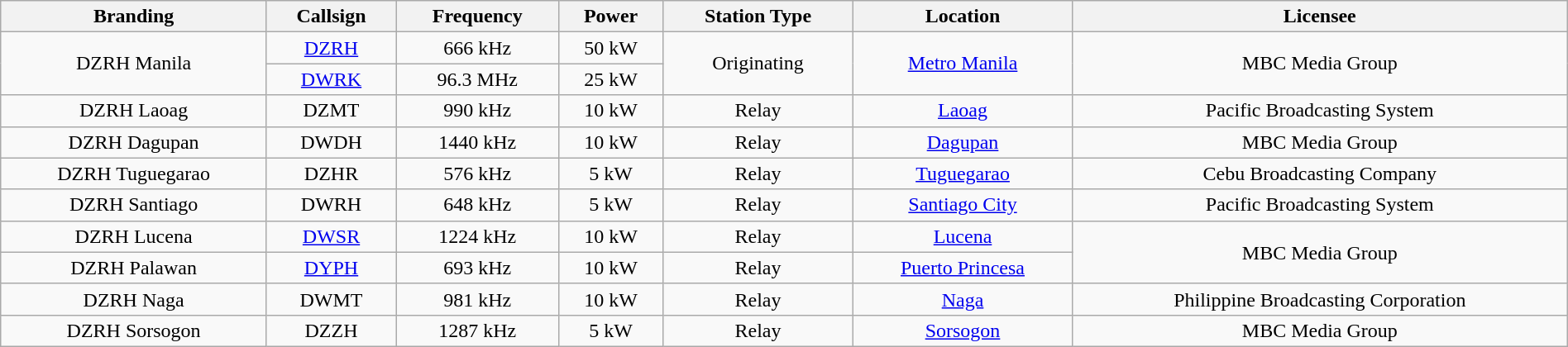<table class="wikitable" style="width:100%; text-align:center;">
<tr>
<th>Branding</th>
<th>Callsign</th>
<th>Frequency</th>
<th>Power</th>
<th>Station Type</th>
<th>Location</th>
<th>Licensee</th>
</tr>
<tr>
<td rowspan=2>DZRH Manila</td>
<td><a href='#'>DZRH</a></td>
<td>666 kHz</td>
<td>50 kW</td>
<td rowspan=2>Originating</td>
<td rowspan=2><a href='#'>Metro Manila</a></td>
<td rowspan=2>MBC Media Group</td>
</tr>
<tr>
<td><a href='#'>DWRK</a></td>
<td>96.3 MHz </td>
<td>25 kW</td>
</tr>
<tr>
<td>DZRH Laoag</td>
<td>DZMT</td>
<td>990 kHz</td>
<td>10 kW</td>
<td>Relay</td>
<td><a href='#'>Laoag</a></td>
<td>Pacific Broadcasting System</td>
</tr>
<tr>
<td>DZRH Dagupan</td>
<td>DWDH</td>
<td>1440 kHz</td>
<td>10 kW</td>
<td>Relay</td>
<td><a href='#'>Dagupan</a></td>
<td>MBC Media Group</td>
</tr>
<tr>
<td>DZRH Tuguegarao</td>
<td>DZHR</td>
<td>576 kHz</td>
<td>5 kW</td>
<td>Relay</td>
<td><a href='#'>Tuguegarao</a></td>
<td>Cebu Broadcasting Company</td>
</tr>
<tr>
<td>DZRH Santiago</td>
<td>DWRH</td>
<td>648 kHz</td>
<td>5 kW</td>
<td>Relay</td>
<td><a href='#'>Santiago City</a></td>
<td>Pacific Broadcasting System</td>
</tr>
<tr>
<td>DZRH Lucena</td>
<td><a href='#'>DWSR</a></td>
<td>1224 kHz</td>
<td>10 kW</td>
<td>Relay</td>
<td><a href='#'>Lucena</a></td>
<td rowspan=2>MBC Media Group</td>
</tr>
<tr>
<td>DZRH Palawan</td>
<td><a href='#'>DYPH</a></td>
<td>693 kHz</td>
<td>10 kW</td>
<td>Relay</td>
<td><a href='#'>Puerto Princesa</a></td>
</tr>
<tr>
<td>DZRH Naga</td>
<td>DWMT</td>
<td>981 kHz</td>
<td>10 kW</td>
<td>Relay</td>
<td><a href='#'>Naga</a></td>
<td>Philippine Broadcasting Corporation</td>
</tr>
<tr>
<td>DZRH Sorsogon</td>
<td>DZZH</td>
<td>1287 kHz</td>
<td>5 kW</td>
<td>Relay</td>
<td><a href='#'>Sorsogon</a></td>
<td>MBC Media Group</td>
</tr>
</table>
